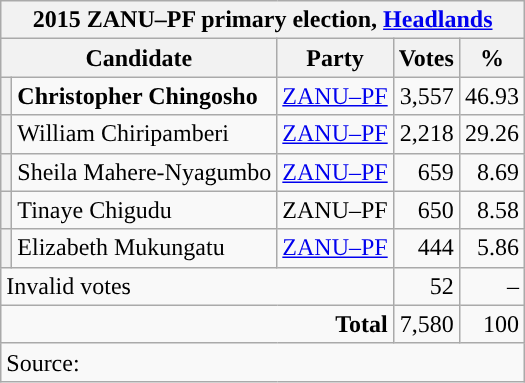<table class="wikitable">
<tr>
<th colspan="5">2015 ZANU–PF primary election, <a href='#'>Headlands</a></th>
</tr>
<tr>
<th colspan="2">Candidate</th>
<th>Party</th>
<th>Votes</th>
<th>%</th>
</tr>
<tr>
<th style="background-color: "></th>
<td><strong>Christopher Chingosho</strong></td>
<td><a href='#'>ZANU–PF</a></td>
<td style="text-align:right">3,557</td>
<td style="text-align:right">46.93</td>
</tr>
<tr>
<th style="background-color: "></th>
<td>William Chiripamberi</td>
<td><a href='#'>ZANU–PF</a></td>
<td style="text-align:right">2,218</td>
<td style="text-align:right">29.26</td>
</tr>
<tr>
<th style="background-color: "></th>
<td>Sheila Mahere-Nyagumbo</td>
<td><a href='#'>ZANU–PF</a></td>
<td style="text-align:right">659</td>
<td style="text-align:right">8.69</td>
</tr>
<tr>
<th style="background-color: "></th>
<td>Tinaye Chigudu</td>
<td>ZANU–PF</td>
<td style="text-align:right">650</td>
<td style="text-align:right">8.58</td>
</tr>
<tr>
<th style="background-color: "></th>
<td>Elizabeth Mukungatu</td>
<td><a href='#'>ZANU–PF</a></td>
<td style="text-align:right">444</td>
<td style="text-align:right">5.86</td>
</tr>
<tr>
<td colspan="3">Invalid votes</td>
<td style="text-align:right">52</td>
<td style="text-align:right">–</td>
</tr>
<tr>
<td colspan="3" style="text-align:right"><strong>Total</strong></td>
<td style="text-align:right">7,580</td>
<td style="text-align:right">100</td>
</tr>
<tr>
<td colspan="5">Source:</td>
</tr>
</table>
